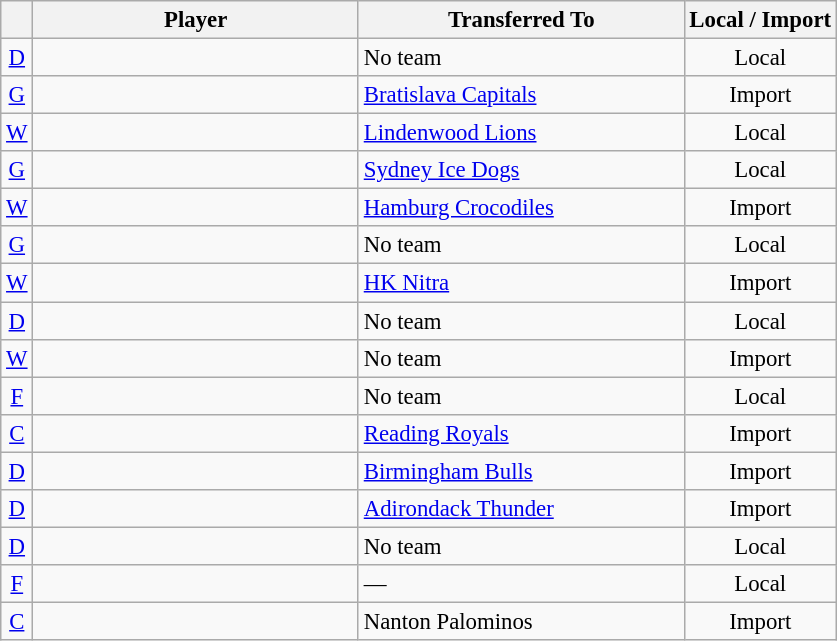<table class="wikitable plainrowheaders sortable" style="font-size:95%; text-align: center">
<tr>
<th></th>
<th scope="col" style="width:210px;">Player</th>
<th scope="col" style="width:210px;">Transferred To</th>
<th>Local / Import</th>
</tr>
<tr>
<td><a href='#'>D</a></td>
<td align="left"> </td>
<td align="left">No team</td>
<td>Local</td>
</tr>
<tr>
<td><a href='#'>G</a></td>
<td align="left"> </td>
<td align="left"> <a href='#'>Bratislava Capitals</a></td>
<td>Import</td>
</tr>
<tr>
<td><a href='#'>W</a></td>
<td align="left"> </td>
<td align="left"> <a href='#'>Lindenwood Lions</a></td>
<td>Local</td>
</tr>
<tr>
<td><a href='#'>G</a></td>
<td align="left"> </td>
<td align="left"> <a href='#'>Sydney Ice Dogs</a></td>
<td>Local</td>
</tr>
<tr>
<td><a href='#'>W</a></td>
<td align="left"> </td>
<td align="left"> <a href='#'>Hamburg Crocodiles</a></td>
<td>Import</td>
</tr>
<tr>
<td><a href='#'>G</a></td>
<td align="left"> </td>
<td align="left">No team</td>
<td>Local</td>
</tr>
<tr>
<td><a href='#'>W</a></td>
<td align="left"> </td>
<td align="left"> <a href='#'>HK Nitra</a></td>
<td>Import</td>
</tr>
<tr>
<td><a href='#'>D</a></td>
<td align="left"> </td>
<td align="left">No team</td>
<td>Local</td>
</tr>
<tr>
<td><a href='#'>W</a></td>
<td align="left"> </td>
<td align="left">No team</td>
<td>Import</td>
</tr>
<tr>
<td><a href='#'>F</a></td>
<td align="left"> </td>
<td align="left">No team</td>
<td>Local</td>
</tr>
<tr>
<td><a href='#'>C</a></td>
<td align="left"> </td>
<td align="left"> <a href='#'>Reading Royals</a></td>
<td>Import</td>
</tr>
<tr>
<td><a href='#'>D</a></td>
<td align="left"> </td>
<td align="left"> <a href='#'>Birmingham Bulls</a></td>
<td>Import</td>
</tr>
<tr>
<td><a href='#'>D</a></td>
<td align="left"> </td>
<td align="left"> <a href='#'>Adirondack Thunder</a></td>
<td>Import</td>
</tr>
<tr>
<td><a href='#'>D</a></td>
<td align="left"> </td>
<td align="left">No team</td>
<td>Local</td>
</tr>
<tr>
<td><a href='#'>F</a></td>
<td align="left"> </td>
<td align="left">—</td>
<td>Local</td>
</tr>
<tr>
<td><a href='#'>C</a></td>
<td align="left"> </td>
<td align="left"> Nanton Palominos</td>
<td>Import</td>
</tr>
</table>
